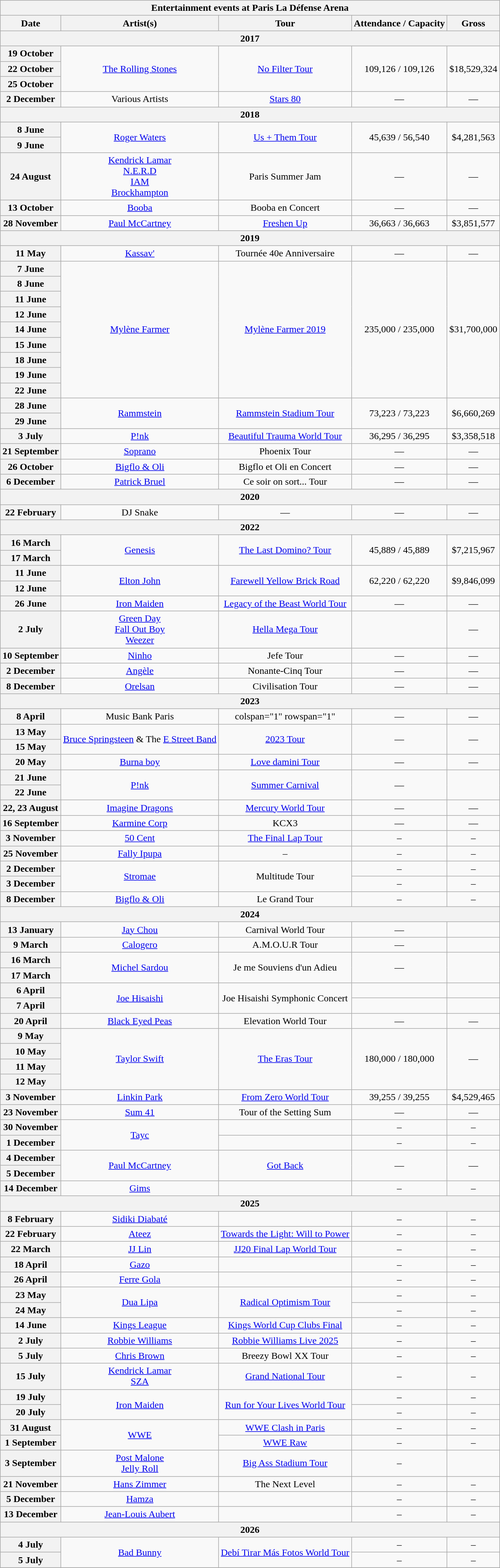<table class="wikitable plainrowheaders collapsible" style="text-align:center;">
<tr>
<th colspan="5">Entertainment events at Paris La Défense Arena</th>
</tr>
<tr>
<th>Date</th>
<th>Artist(s)</th>
<th>Tour</th>
<th>Attendance / Capacity</th>
<th>Gross</th>
</tr>
<tr>
<th colspan="5">2017</th>
</tr>
<tr>
<th scope="row" style="text-align:center;">19 October</th>
<td rowspan="3"><a href='#'>The Rolling Stones</a></td>
<td rowspan="3"><a href='#'>No Filter Tour</a></td>
<td rowspan="3">109,126 / 109,126</td>
<td rowspan="3">$18,529,324</td>
</tr>
<tr>
<th scope="row" style="text-align:center;">22 October</th>
</tr>
<tr>
<th scope="row" style="text-align:center;">25 October</th>
</tr>
<tr>
<th scope="row" style="text-align:center;">2 December</th>
<td>Various Artists</td>
<td><a href='#'>Stars 80</a></td>
<td>—</td>
<td>—</td>
</tr>
<tr>
<th colspan="5">2018</th>
</tr>
<tr>
<th scope="row" style="text-align:center;">8 June</th>
<td rowspan="2"><a href='#'>Roger Waters</a></td>
<td rowspan="2"><a href='#'>Us + Them Tour</a></td>
<td rowspan="2">45,639 / 56,540</td>
<td rowspan="2">$4,281,563</td>
</tr>
<tr>
<th scope="row" style="text-align:center;">9 June</th>
</tr>
<tr>
<th scope="row" style="text-align:center;">24 August</th>
<td><a href='#'>Kendrick Lamar</a><br><a href='#'>N.E.R.D</a><br><a href='#'>IAM</a><br><a href='#'>Brockhampton</a></td>
<td>Paris Summer Jam</td>
<td>—</td>
<td>—</td>
</tr>
<tr>
<th scope="row" style="text-align:center;">13 October</th>
<td><a href='#'>Booba</a></td>
<td>Booba en Concert</td>
<td>—</td>
<td>—</td>
</tr>
<tr>
<th scope="row" style="text-align:center;">28 November</th>
<td><a href='#'>Paul McCartney</a></td>
<td><a href='#'>Freshen Up</a></td>
<td rowspan="1">36,663 / 36,663</td>
<td rowspan="1">$3,851,577</td>
</tr>
<tr>
<th colspan="5">2019</th>
</tr>
<tr>
<th scope="row" style="text-align:center;">11 May</th>
<td><a href='#'>Kassav'</a></td>
<td>Tournée 40e Anniversaire</td>
<td>—</td>
<td>—</td>
</tr>
<tr>
<th scope="row" style="text-align:center;">7 June</th>
<td rowspan="9"><a href='#'>Mylène Farmer</a></td>
<td rowspan="9"><a href='#'>Mylène Farmer 2019</a></td>
<td rowspan="9">235,000 / 235,000</td>
<td rowspan="9">$31,700,000</td>
</tr>
<tr>
<th scope="row" style="text-align:center;">8 June</th>
</tr>
<tr>
<th scope="row" style="text-align:center;">11 June</th>
</tr>
<tr>
<th scope="row" style="text-align:center;">12 June</th>
</tr>
<tr>
<th scope="row" style="text-align:center;">14 June</th>
</tr>
<tr>
<th scope="row" style="text-align:center;">15 June</th>
</tr>
<tr>
<th scope="row" style="text-align:center;">18 June</th>
</tr>
<tr>
<th scope="row" style="text-align:center;">19 June</th>
</tr>
<tr>
<th scope="row" style="text-align:center;">22 June</th>
</tr>
<tr>
<th scope="row" style="text-align:center;">28 June</th>
<td rowspan="2"><a href='#'>Rammstein</a></td>
<td rowspan="2"><a href='#'>Rammstein Stadium Tour</a></td>
<td rowspan="2">73,223 / 73,223</td>
<td rowspan="2">$6,660,269</td>
</tr>
<tr>
<th scope="row" style="text-align:center;">29 June</th>
</tr>
<tr>
<th scope="row" style="text-align:center;">3 July</th>
<td><a href='#'>P!nk</a></td>
<td><a href='#'>Beautiful Trauma World Tour</a></td>
<td rowspan="1">36,295 / 36,295</td>
<td rowspan="1">$3,358,518</td>
</tr>
<tr>
<th scope="row" style="text-align:center;">21 September</th>
<td><a href='#'>Soprano</a></td>
<td>Phoenix Tour</td>
<td>—</td>
<td>—</td>
</tr>
<tr>
<th scope="row" style="text-align:center;">26 October</th>
<td><a href='#'>Bigflo & Oli</a></td>
<td>Bigflo et Oli en Concert</td>
<td>—</td>
<td>—</td>
</tr>
<tr>
<th scope="row" style="text-align:center;">6 December</th>
<td><a href='#'>Patrick Bruel</a></td>
<td>Ce soir on sort... Tour</td>
<td>—</td>
<td>—</td>
</tr>
<tr>
<th colspan="5">2020</th>
</tr>
<tr>
<th scope="row" style="text-align:center;">22 February</th>
<td>DJ Snake</td>
<td>—</td>
<td>—</td>
<td>—</td>
</tr>
<tr>
<th colspan="5">2022</th>
</tr>
<tr>
<th scope="row" style="text-align:center;">16 March</th>
<td rowspan=2><a href='#'>Genesis</a></td>
<td rowspan=2><a href='#'>The Last Domino? Tour</a></td>
<td rowspan="2">45,889 / 45,889</td>
<td rowspan="2">$7,215,967</td>
</tr>
<tr>
<th scope="row" style="text-align:center;">17 March</th>
</tr>
<tr>
<th scope="row" style="text-align:center;">11 June</th>
<td rowspan="2"><a href='#'>Elton John</a></td>
<td rowspan="2"><a href='#'>Farewell Yellow Brick Road</a></td>
<td rowspan="2">62,220 / 62,220</td>
<td rowspan="2">$9,846,099</td>
</tr>
<tr>
<th scope="row" style="text-align:center;">12 June</th>
</tr>
<tr>
<th scope="row" style="text-align:center;">26 June</th>
<td><a href='#'>Iron Maiden</a></td>
<td><a href='#'>Legacy of the Beast World Tour</a></td>
<td>—</td>
<td>—</td>
</tr>
<tr>
<th scope="row" style="text-align:center;">2 July</th>
<td><a href='#'>Green Day</a> <br> <a href='#'>Fall Out Boy</a><br> <a href='#'>Weezer</a></td>
<td><a href='#'>Hella Mega Tour</a></td>
<td></td>
<td>—</td>
</tr>
<tr>
<th scope="row" style="text-align:center;">10 September</th>
<td><a href='#'>Ninho</a></td>
<td>Jefe Tour</td>
<td>—</td>
<td>—</td>
</tr>
<tr>
<th scope="row" style="text-align:center;">2 December</th>
<td><a href='#'>Angèle</a></td>
<td>Nonante-Cinq Tour</td>
<td>—</td>
<td>—</td>
</tr>
<tr>
<th scope="row" style="text-align:center;">8 December</th>
<td><a href='#'>Orelsan</a></td>
<td>Civilisation Tour</td>
<td>—</td>
<td>—</td>
</tr>
<tr>
<th colspan="5">2023</th>
</tr>
<tr>
<th scope="row" style="text-align:center;">8 April</th>
<td>Music Bank Paris</td>
<td>colspan="1" rowspan="1"  </td>
<td>—</td>
<td>—</td>
</tr>
<tr>
<th scope="row" style="text-align:center;">13 May</th>
<td rowspan="2"><a href='#'>Bruce Springsteen</a> & The <a href='#'>E Street Band</a></td>
<td rowspan="2"><a href='#'>2023 Tour</a></td>
<td rowspan="2">—</td>
<td rowspan="2">—</td>
</tr>
<tr>
<th scope="row" style="text-align:center;">15 May</th>
</tr>
<tr>
<th scope="row" style="text-align:center;">20 May</th>
<td><a href='#'>Burna boy</a></td>
<td><a href='#'>Love damini Tour</a></td>
<td>—</td>
<td>—</td>
</tr>
<tr>
<th scope="row" style="text-align:center;">21 June</th>
<td rowspan="2"><a href='#'>P!nk</a></td>
<td rowspan="2"><a href='#'>Summer Carnival</a></td>
<td rowspan="2">—</td>
<td rowspan="2"></td>
</tr>
<tr>
<th scope="row" style="text-align:center;">22 June</th>
</tr>
<tr>
<th scope="row" style="text-align:center;">22, 23 August</th>
<td><a href='#'>Imagine Dragons</a></td>
<td><a href='#'>Mercury World Tour</a></td>
<td>—</td>
<td>—</td>
</tr>
<tr>
<th scope="row" style="text-align:center;">16 September</th>
<td><a href='#'>Karmine Corp</a></td>
<td>KCX3</td>
<td>—</td>
<td>—</td>
</tr>
<tr>
<th scope="row" style="text-align:center;">3 November</th>
<td><a href='#'>50 Cent</a></td>
<td><a href='#'>The Final Lap Tour</a></td>
<td>–</td>
<td>–</td>
</tr>
<tr>
<th scope="row" style="text-align:center;">25 November</th>
<td><a href='#'>Fally Ipupa</a></td>
<td>–</td>
<td>–</td>
<td>–</td>
</tr>
<tr>
<th scope="row" style="text-align:center;">2 December</th>
<td rowspan="2"><a href='#'>Stromae</a></td>
<td rowspan="2">Multitude Tour</td>
<td>–</td>
<td>–</td>
</tr>
<tr>
<th scope="row" style="text-align:center;">3 December</th>
<td>–</td>
<td>–</td>
</tr>
<tr>
<th scope="row" style="text-align:center;">8 December</th>
<td><a href='#'>Bigflo & Oli</a></td>
<td>Le Grand Tour</td>
<td>–</td>
<td>–</td>
</tr>
<tr>
<th colspan="5">2024</th>
</tr>
<tr>
<th scope="row" style="text-align:center;">13 January</th>
<td><a href='#'>Jay Chou</a></td>
<td>Carnival World Tour</td>
<td>—</td>
<td></td>
</tr>
<tr>
<th scope="row" style="text-align:center;">9 March</th>
<td><a href='#'>Calogero</a></td>
<td>A.M.O.U.R Tour</td>
<td>—</td>
<td></td>
</tr>
<tr>
<th scope="row" style="text-align:center;">16 March</th>
<td rowspan="2"><a href='#'>Michel Sardou</a></td>
<td rowspan="2">Je me Souviens d'un Adieu</td>
<td rowspan="2">—</td>
<td rowspan="2"></td>
</tr>
<tr>
<th scope="row" style="text-align:center;">17 March</th>
</tr>
<tr>
<th scope="row" style="text-align:center;">6 April</th>
<td rowspan="2"><a href='#'>Joe Hisaishi</a></td>
<td rowspan="2">Joe Hisaishi Symphonic Concert</td>
<td></td>
<td></td>
</tr>
<tr>
<th scope="row" style="text-align:center;">7 April</th>
<td></td>
<td></td>
</tr>
<tr>
<th scope="row" style="text-align:center;">20 April</th>
<td><a href='#'>Black Eyed Peas</a></td>
<td>Elevation World Tour</td>
<td>—</td>
<td>—</td>
</tr>
<tr>
<th scope="row" style="text-align:center;">9 May</th>
<td rowspan="4"><a href='#'>Taylor Swift</a></td>
<td rowspan="4"><a href='#'>The Eras Tour</a></td>
<td rowspan="4">180,000 / 180,000</td>
<td rowspan="4">—</td>
</tr>
<tr>
<th scope="row" style="text-align:center;">10 May</th>
</tr>
<tr>
<th scope="row" style="text-align:center;">11 May</th>
</tr>
<tr>
<th scope="row" style="text-align:center;">12 May</th>
</tr>
<tr>
<th scope="row" style="text-align:center;">3 November</th>
<td><a href='#'>Linkin Park</a></td>
<td><a href='#'>From Zero World Tour</a></td>
<td>39,255 / 39,255</td>
<td>$4,529,465</td>
</tr>
<tr>
<th scope="row" style="text-align:center;">23 November</th>
<td><a href='#'>Sum 41</a></td>
<td>Tour of the Setting Sum</td>
<td>—</td>
<td>—</td>
</tr>
<tr>
<th scope="row" style="text-align:center;">30 November</th>
<td rowspan="2"><a href='#'>Tayc</a></td>
<td></td>
<td>–</td>
<td>–</td>
</tr>
<tr>
<th scope="row" style="text-align:center;">1 December</th>
<td></td>
<td>–</td>
<td>–</td>
</tr>
<tr>
<th scope="row" style="text-align:center;">4 December</th>
<td rowspan="2"><a href='#'>Paul McCartney</a></td>
<td rowspan="2"><a href='#'>Got Back</a></td>
<td rowspan="2">—</td>
<td rowspan="2">—</td>
</tr>
<tr>
<th scope="row" style="text-align:center;">5 December</th>
</tr>
<tr>
<th scope="row" style="text-align:center;">14 December</th>
<td><a href='#'>Gims</a></td>
<td></td>
<td>–</td>
<td>–</td>
</tr>
<tr>
<th colspan="5">2025</th>
</tr>
<tr>
<th scope="row" style="text-align:center;">8 February</th>
<td><a href='#'>Sidiki Diabaté</a></td>
<td></td>
<td>–</td>
<td>–</td>
</tr>
<tr>
<th scope="row" style="text-align:center;">22 February</th>
<td><a href='#'>Ateez</a></td>
<td><a href='#'>Towards the Light: Will to Power</a></td>
<td>–</td>
<td>–</td>
</tr>
<tr>
<th scope="row" style="text-align:center;">22 March</th>
<td><a href='#'>JJ Lin</a></td>
<td><a href='#'>JJ20 Final Lap World Tour</a></td>
<td>–</td>
<td>–</td>
</tr>
<tr>
<th scope="row" style="text-align:center;">18 April</th>
<td><a href='#'>Gazo</a></td>
<td></td>
<td>–</td>
<td>–</td>
</tr>
<tr>
<th scope="row" style="text-align:center;">26 April</th>
<td><a href='#'>Ferre Gola</a></td>
<td></td>
<td>–</td>
<td>–</td>
</tr>
<tr>
<th scope="row" style="text-align:center;">23 May</th>
<td rowspan="2"><a href='#'>Dua Lipa</a></td>
<td rowspan="2"><a href='#'>Radical Optimism Tour</a></td>
<td>–</td>
<td>–</td>
</tr>
<tr>
<th scope="row" style="text-align:center;">24 May</th>
<td>–</td>
<td>–</td>
</tr>
<tr>
<th scope="row" style="text-align:center;">14 June</th>
<td><a href='#'>Kings League</a></td>
<td><a href='#'>Kings World Cup Clubs Final</a></td>
<td>–</td>
<td>–</td>
</tr>
<tr>
<th scope="row" style="text-align:center;">2 July</th>
<td><a href='#'>Robbie Williams</a></td>
<td><a href='#'>Robbie Williams Live 2025</a></td>
<td>–</td>
<td>–</td>
</tr>
<tr>
<th scope="row" style="text-align:center;">5 July</th>
<td><a href='#'>Chris Brown</a></td>
<td>Breezy Bowl XX Tour</td>
<td>–</td>
<td>–</td>
</tr>
<tr>
<th scope="row" style="text-align:center;">15 July</th>
<td><a href='#'>Kendrick Lamar</a><br><a href='#'>SZA</a></td>
<td><a href='#'>Grand National Tour</a></td>
<td>–</td>
<td>–</td>
</tr>
<tr>
<th scope="row" style="text-align:center;">19 July</th>
<td rowspan="2"><a href='#'>Iron Maiden</a></td>
<td rowspan="2"><a href='#'>Run for Your Lives World Tour</a></td>
<td>–</td>
<td>–</td>
</tr>
<tr>
<th scope="row" style="text-align:center;">20 July</th>
<td>–</td>
<td>–</td>
</tr>
<tr>
<th scope="row" style="text-align:center;">31 August</th>
<td rowspan="2"><a href='#'>WWE</a></td>
<td><a href='#'>WWE Clash in Paris</a></td>
<td>–</td>
<td>–</td>
</tr>
<tr>
<th scope="row" style="text-align:center;">1 September</th>
<td><a href='#'>WWE Raw</a></td>
<td>–</td>
<td>–</td>
</tr>
<tr>
<th scope="row" style="text-align:center;">3 September</th>
<td><a href='#'>Post Malone</a><br><a href='#'>Jelly Roll</a></td>
<td><a href='#'>Big Ass Stadium Tour</a></td>
<td>–</td>
</tr>
<tr>
<th scope="row" style="text-align:center;">21 November</th>
<td><a href='#'>Hans Zimmer</a></td>
<td>The Next Level</td>
<td>–</td>
<td>–</td>
</tr>
<tr>
<th scope="row" style="text-align:center;">5 December</th>
<td><a href='#'>Hamza</a></td>
<td></td>
<td>–</td>
<td>–</td>
</tr>
<tr>
<th scope="row" style="text-align:center;">13 December</th>
<td><a href='#'>Jean-Louis Aubert</a></td>
<td></td>
<td>–</td>
<td>–</td>
</tr>
<tr>
<th colspan="5">2026</th>
</tr>
<tr>
<th scope="row" style="text-align:center;">4 July</th>
<td rowspan="2"><a href='#'>Bad Bunny</a></td>
<td rowspan="2"><a href='#'>Debí Tirar Más Fotos World Tour</a></td>
<td>–</td>
<td>–</td>
</tr>
<tr>
<th scope="row" style="text-align:center;">5 July</th>
<td>–</td>
<td>–</td>
</tr>
<tr>
</tr>
</table>
